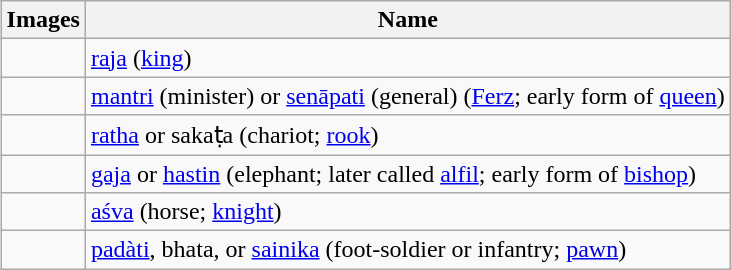<table class="wikitable" align=right>
<tr>
<th>Images</th>
<th>Name</th>
</tr>
<tr>
<td></td>
<td><a href='#'>raja</a> (<a href='#'>king</a>)</td>
</tr>
<tr>
<td></td>
<td><a href='#'>mantri</a> (minister) or <a href='#'>senāpati</a> (general) (<a href='#'>Ferz</a>; early form of <a href='#'>queen</a>)</td>
</tr>
<tr>
<td></td>
<td><a href='#'>ratha</a> or sakaṭa (chariot; <a href='#'>rook</a>)</td>
</tr>
<tr>
<td></td>
<td><a href='#'>gaja</a> or <a href='#'>hastin</a> (elephant; later called <a href='#'>alfil</a>; early form of <a href='#'>bishop</a>)</td>
</tr>
<tr>
<td></td>
<td><a href='#'>aśva</a> (horse; <a href='#'>knight</a>)</td>
</tr>
<tr>
<td></td>
<td><a href='#'>padàti</a>, bhata, or <a href='#'>sainika</a> (foot-soldier or infantry; <a href='#'>pawn</a>)</td>
</tr>
</table>
